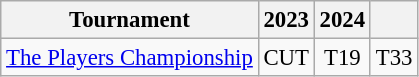<table class="wikitable" style="font-size:95%;text-align:center;">
<tr>
<th>Tournament</th>
<th>2023</th>
<th>2024</th>
<th></th>
</tr>
<tr>
<td align=left><a href='#'>The Players Championship</a></td>
<td>CUT</td>
<td>T19</td>
<td>T33</td>
</tr>
</table>
